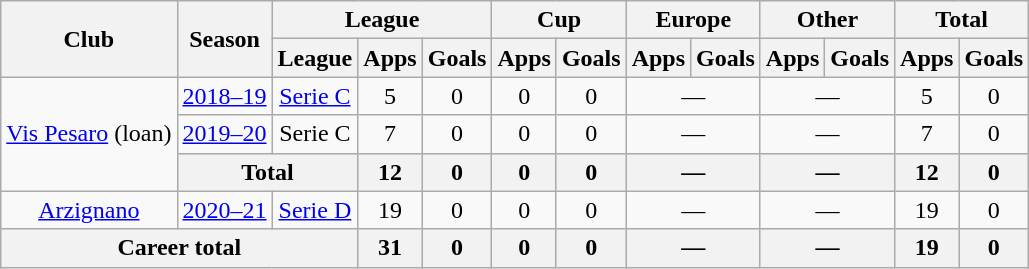<table class="wikitable" style="text-align: center;">
<tr>
<th rowspan="2">Club</th>
<th rowspan="2">Season</th>
<th colspan="3">League</th>
<th colspan="2">Cup</th>
<th colspan="2">Europe</th>
<th colspan="2">Other</th>
<th colspan="2">Total</th>
</tr>
<tr>
<th>League</th>
<th>Apps</th>
<th>Goals</th>
<th>Apps</th>
<th>Goals</th>
<th>Apps</th>
<th>Goals</th>
<th>Apps</th>
<th>Goals</th>
<th>Apps</th>
<th>Goals</th>
</tr>
<tr>
<td rowspan="3"><a href='#'>Vis Pesaro</a> (loan)</td>
<td><a href='#'>2018–19</a></td>
<td><a href='#'>Serie C</a></td>
<td>5</td>
<td>0</td>
<td>0</td>
<td>0</td>
<td colspan="2">—</td>
<td colspan="2">—</td>
<td>5</td>
<td>0</td>
</tr>
<tr>
<td><a href='#'>2019–20</a></td>
<td>Serie C</td>
<td>7</td>
<td>0</td>
<td>0</td>
<td>0</td>
<td colspan="2">—</td>
<td colspan="2">—</td>
<td>7</td>
<td>0</td>
</tr>
<tr>
<th colspan="2">Total</th>
<th>12</th>
<th>0</th>
<th>0</th>
<th>0</th>
<th colspan="2">—</th>
<th colspan="2">—</th>
<th>12</th>
<th>0</th>
</tr>
<tr>
<td><a href='#'>Arzignano</a></td>
<td><a href='#'>2020–21</a></td>
<td><a href='#'>Serie D</a></td>
<td>19</td>
<td>0</td>
<td>0</td>
<td>0</td>
<td colspan="2">—</td>
<td colspan="2">—</td>
<td>19</td>
<td>0</td>
</tr>
<tr>
<th colspan="3">Career total</th>
<th>31</th>
<th>0</th>
<th>0</th>
<th>0</th>
<th colspan="2">—</th>
<th colspan="2">—</th>
<th>19</th>
<th>0</th>
</tr>
</table>
